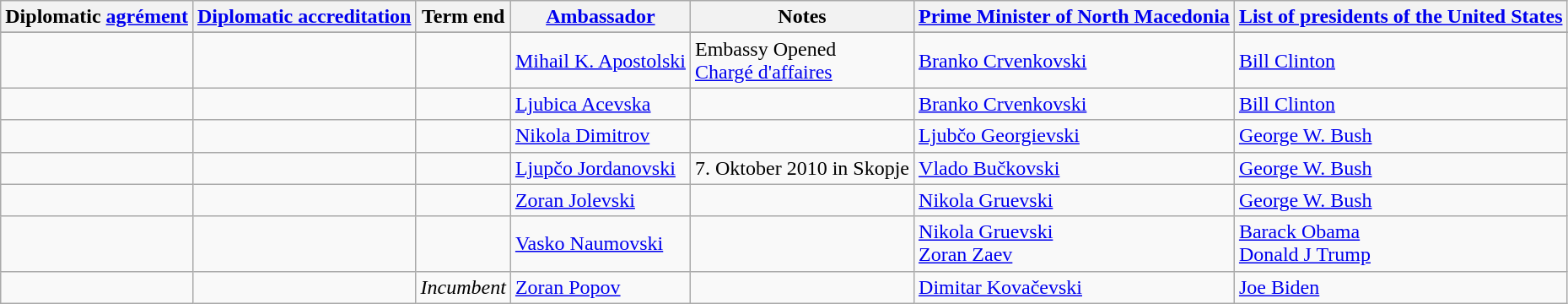<table class="wikitable sortable">
<tr>
<th>Diplomatic <a href='#'>agrément</a></th>
<th><a href='#'>Diplomatic accreditation</a></th>
<th>Term end</th>
<th><a href='#'>Ambassador</a></th>
<th>Notes</th>
<th><a href='#'>Prime Minister of North Macedonia</a></th>
<th><a href='#'>List of presidents of the United States</a></th>
</tr>
<tr>
</tr>
<tr>
<td></td>
<td></td>
<td></td>
<td><a href='#'>Mihail K. Apostolski</a></td>
<td>Embassy Opened<br><a href='#'>Chargé d'affaires</a></td>
<td><a href='#'>Branko Crvenkovski</a></td>
<td><a href='#'>Bill Clinton</a></td>
</tr>
<tr>
<td></td>
<td></td>
<td></td>
<td><a href='#'>Ljubica Acevska</a></td>
<td></td>
<td><a href='#'>Branko Crvenkovski</a></td>
<td><a href='#'>Bill Clinton</a></td>
</tr>
<tr>
<td></td>
<td></td>
<td></td>
<td><a href='#'>Nikola Dimitrov</a></td>
<td></td>
<td><a href='#'>Ljubčo Georgievski</a></td>
<td><a href='#'>George W. Bush</a></td>
</tr>
<tr>
<td></td>
<td></td>
<td></td>
<td><a href='#'>Ljupčo Jordanovski</a></td>
<td>7. Oktober 2010 in Skopje</td>
<td><a href='#'>Vlado Bučkovski</a></td>
<td><a href='#'>George W. Bush</a></td>
</tr>
<tr>
<td></td>
<td></td>
<td></td>
<td><a href='#'>Zoran Jolevski</a></td>
<td></td>
<td><a href='#'>Nikola Gruevski</a></td>
<td><a href='#'>George W. Bush</a></td>
</tr>
<tr>
<td></td>
<td></td>
<td></td>
<td><a href='#'>Vasko Naumovski</a></td>
<td></td>
<td><a href='#'>Nikola Gruevski</a> <br> <a href='#'>Zoran Zaev</a></td>
<td><a href='#'>Barack Obama</a> <br> <a href='#'>Donald J Trump</a></td>
</tr>
<tr>
<td></td>
<td></td>
<td><em>Incumbent</em></td>
<td><a href='#'>Zoran Popov</a></td>
<td></td>
<td><a href='#'>Dimitar Kovačevski</a></td>
<td><a href='#'>Joe Biden</a></td>
</tr>
</table>
